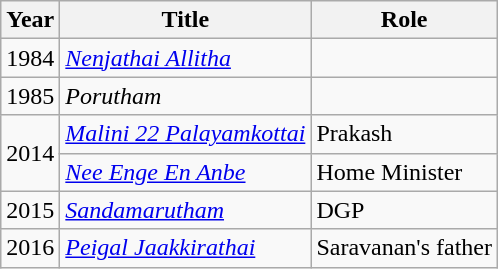<table class="wikitable">
<tr>
<th>Year</th>
<th>Title</th>
<th>Role</th>
</tr>
<tr>
<td>1984</td>
<td><em><a href='#'>Nenjathai Allitha</a></em></td>
<td></td>
</tr>
<tr>
<td>1985</td>
<td><em>Porutham</em></td>
<td></td>
</tr>
<tr>
<td rowspan="2">2014</td>
<td><em><a href='#'>Malini 22 Palayamkottai</a></em></td>
<td>Prakash</td>
</tr>
<tr>
<td><em><a href='#'>Nee Enge En Anbe</a></em></td>
<td>Home Minister</td>
</tr>
<tr>
<td>2015</td>
<td><em><a href='#'>Sandamarutham</a></em></td>
<td>DGP</td>
</tr>
<tr>
<td>2016</td>
<td><em><a href='#'>Peigal Jaakkirathai</a></em></td>
<td>Saravanan's father</td>
</tr>
</table>
